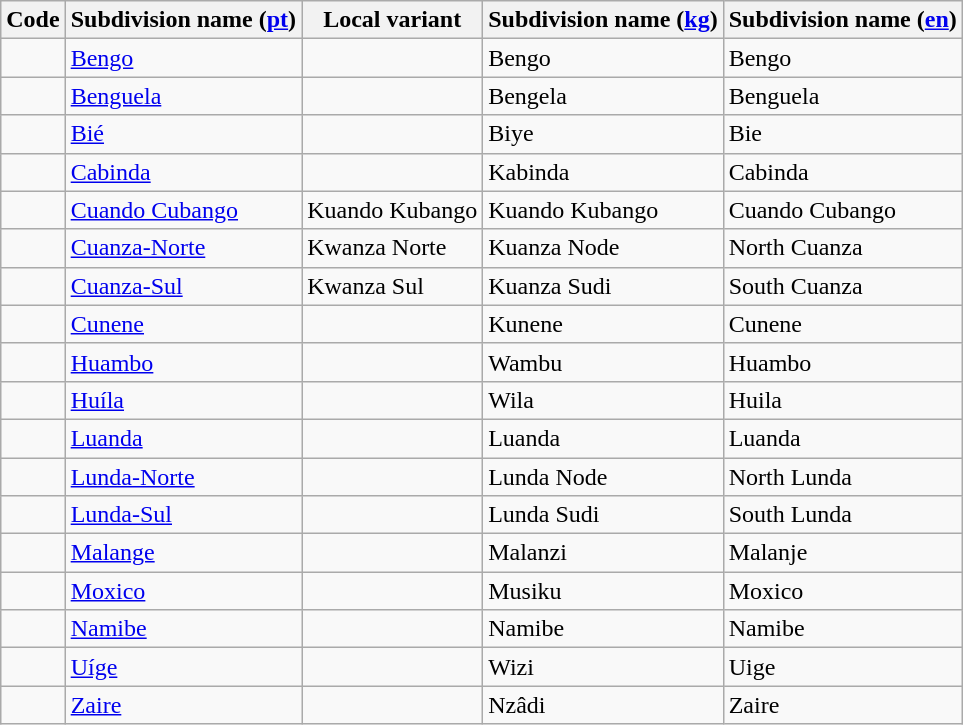<table class="wikitable sortable">
<tr>
<th>Code</th>
<th>Subdivision name (<a href='#'>pt</a>)</th>
<th>Local variant</th>
<th>Subdivision name (<a href='#'>kg</a>)</th>
<th>Subdivision name (<a href='#'>en</a>)</th>
</tr>
<tr>
<td></td>
<td><a href='#'>Bengo</a></td>
<td></td>
<td>Bengo</td>
<td>Bengo</td>
</tr>
<tr>
<td></td>
<td><a href='#'>Benguela</a></td>
<td></td>
<td>Bengela</td>
<td>Benguela</td>
</tr>
<tr>
<td></td>
<td><a href='#'>Bié</a></td>
<td></td>
<td>Biye</td>
<td>Bie</td>
</tr>
<tr>
<td></td>
<td><a href='#'>Cabinda</a></td>
<td></td>
<td>Kabinda</td>
<td>Cabinda</td>
</tr>
<tr>
<td></td>
<td><a href='#'>Cuando Cubango</a></td>
<td>Kuando Kubango</td>
<td>Kuando Kubango</td>
<td>Cuando Cubango</td>
</tr>
<tr>
<td></td>
<td><a href='#'>Cuanza-Norte</a></td>
<td>Kwanza Norte</td>
<td>Kuanza Node</td>
<td>North Cuanza</td>
</tr>
<tr>
<td></td>
<td><a href='#'>Cuanza-Sul</a></td>
<td>Kwanza Sul</td>
<td>Kuanza Sudi</td>
<td>South Cuanza</td>
</tr>
<tr>
<td></td>
<td><a href='#'>Cunene</a></td>
<td></td>
<td>Kunene</td>
<td>Cunene</td>
</tr>
<tr>
<td></td>
<td><a href='#'>Huambo</a></td>
<td></td>
<td>Wambu</td>
<td>Huambo</td>
</tr>
<tr>
<td></td>
<td><a href='#'>Huíla</a></td>
<td></td>
<td>Wila</td>
<td>Huila</td>
</tr>
<tr>
<td></td>
<td><a href='#'>Luanda</a></td>
<td></td>
<td>Luanda</td>
<td>Luanda</td>
</tr>
<tr>
<td></td>
<td><a href='#'>Lunda-Norte</a></td>
<td></td>
<td>Lunda Node</td>
<td>North Lunda</td>
</tr>
<tr>
<td></td>
<td><a href='#'>Lunda-Sul</a></td>
<td></td>
<td>Lunda Sudi</td>
<td>South Lunda</td>
</tr>
<tr>
<td></td>
<td><a href='#'>Malange</a></td>
<td></td>
<td>Malanzi</td>
<td>Malanje</td>
</tr>
<tr>
<td></td>
<td><a href='#'>Moxico</a></td>
<td></td>
<td>Musiku</td>
<td>Moxico</td>
</tr>
<tr>
<td></td>
<td><a href='#'>Namibe</a></td>
<td></td>
<td>Namibe</td>
<td>Namibe</td>
</tr>
<tr>
<td></td>
<td><a href='#'>Uíge</a></td>
<td></td>
<td>Wizi</td>
<td>Uige</td>
</tr>
<tr>
<td></td>
<td><a href='#'>Zaire</a></td>
<td></td>
<td>Nzâdi</td>
<td>Zaire</td>
</tr>
</table>
